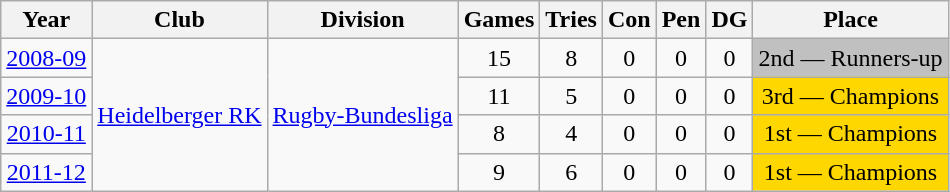<table class="wikitable">
<tr>
<th>Year</th>
<th>Club</th>
<th>Division</th>
<th>Games</th>
<th>Tries</th>
<th>Con</th>
<th>Pen</th>
<th>DG</th>
<th>Place</th>
</tr>
<tr align="center">
<td><a href='#'>2008-09</a></td>
<td rowspan=4><a href='#'>Heidelberger RK</a></td>
<td rowspan=4><a href='#'>Rugby-Bundesliga</a></td>
<td>15</td>
<td>8</td>
<td>0</td>
<td>0</td>
<td>0</td>
<td bgcolor=silver>2nd — Runners-up</td>
</tr>
<tr align="center">
<td><a href='#'>2009-10</a></td>
<td>11</td>
<td>5</td>
<td>0</td>
<td>0</td>
<td>0</td>
<td bgcolor="#FFD700">3rd — Champions</td>
</tr>
<tr align="center">
<td><a href='#'>2010-11</a></td>
<td>8</td>
<td>4</td>
<td>0</td>
<td>0</td>
<td>0</td>
<td bgcolor="#FFD700">1st — Champions</td>
</tr>
<tr align="center">
<td><a href='#'>2011-12</a></td>
<td>9</td>
<td>6</td>
<td>0</td>
<td>0</td>
<td>0</td>
<td bgcolor="#FFD700">1st — Champions</td>
</tr>
</table>
